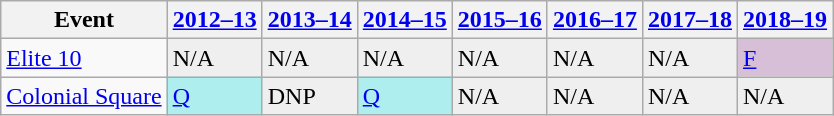<table class="wikitable" border="1">
<tr>
<th>Event</th>
<th><a href='#'>2012–13</a></th>
<th><a href='#'>2013–14</a></th>
<th><a href='#'>2014–15</a></th>
<th><a href='#'>2015–16</a></th>
<th><a href='#'>2016–17</a></th>
<th><a href='#'>2017–18</a></th>
<th><a href='#'>2018–19</a></th>
</tr>
<tr>
<td><a href='#'>Elite 10</a></td>
<td style="background:#EFEFEF;">N/A</td>
<td style="background:#EFEFEF;">N/A</td>
<td style="background:#EFEFEF;">N/A</td>
<td style="background:#EFEFEF;">N/A</td>
<td style="background:#EFEFEF;">N/A</td>
<td style="background:#EFEFEF;">N/A</td>
<td style="background:thistle;"><a href='#'>F</a></td>
</tr>
<tr>
<td><a href='#'>Colonial Square</a></td>
<td style="background:#afeeee;"><a href='#'>Q</a></td>
<td style="background:#EFEFEF;">DNP</td>
<td style="background:#afeeee;"><a href='#'>Q</a></td>
<td style="background:#EFEFEF;">N/A</td>
<td style="background:#EFEFEF;">N/A</td>
<td style="background:#EFEFEF;">N/A</td>
<td style="background:#EFEFEF;">N/A</td>
</tr>
</table>
